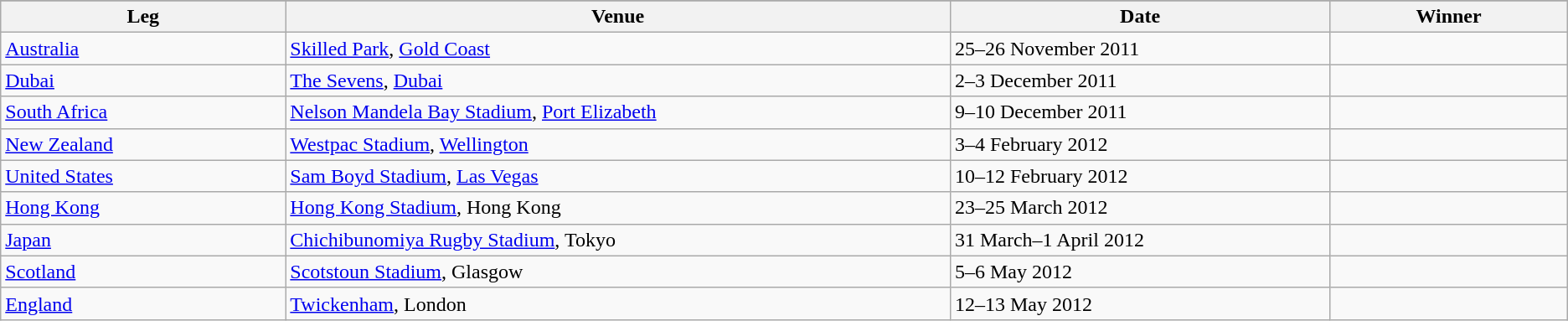<table class="wikitable sortable" style="text-align:left">
<tr bgcolor="#efefef">
</tr>
<tr bgcolor="#efefef">
<th width=6%>Leg</th>
<th width=14%>Venue</th>
<th width=8%>Date</th>
<th width=5%>Winner</th>
</tr>
<tr>
<td><a href='#'>Australia</a></td>
<td><a href='#'>Skilled Park</a>, <a href='#'>Gold Coast</a></td>
<td>25–26 November 2011</td>
<td></td>
</tr>
<tr>
<td><a href='#'>Dubai</a></td>
<td><a href='#'>The Sevens</a>, <a href='#'>Dubai</a></td>
<td>2–3 December 2011</td>
<td></td>
</tr>
<tr>
<td><a href='#'>South Africa</a></td>
<td><a href='#'>Nelson Mandela Bay Stadium</a>, <a href='#'>Port Elizabeth</a></td>
<td>9–10 December 2011</td>
<td></td>
</tr>
<tr>
<td><a href='#'>New Zealand</a></td>
<td><a href='#'>Westpac Stadium</a>, <a href='#'>Wellington</a></td>
<td>3–4 February 2012</td>
<td></td>
</tr>
<tr>
<td><a href='#'>United States</a></td>
<td><a href='#'>Sam Boyd Stadium</a>, <a href='#'>Las Vegas</a></td>
<td>10–12 February 2012</td>
<td></td>
</tr>
<tr>
<td><a href='#'>Hong Kong</a></td>
<td><a href='#'>Hong Kong Stadium</a>, Hong Kong</td>
<td>23–25 March 2012</td>
<td></td>
</tr>
<tr>
<td><a href='#'>Japan</a></td>
<td><a href='#'>Chichibunomiya Rugby Stadium</a>, Tokyo</td>
<td>31 March–1 April 2012</td>
<td></td>
</tr>
<tr>
<td><a href='#'>Scotland</a></td>
<td><a href='#'>Scotstoun Stadium</a>, Glasgow</td>
<td>5–6 May 2012</td>
<td></td>
</tr>
<tr>
<td><a href='#'>England</a></td>
<td><a href='#'>Twickenham</a>, London</td>
<td>12–13 May 2012</td>
<td></td>
</tr>
</table>
